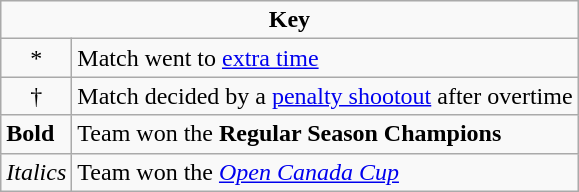<table class="wikitable">
<tr>
<td colspan=2 align=center><strong>Key</strong></td>
</tr>
<tr>
<td align=center>*</td>
<td>Match went to <a href='#'>extra time</a></td>
</tr>
<tr>
<td align=center>†</td>
<td>Match decided by a <a href='#'>penalty shootout</a> after overtime</td>
</tr>
<tr>
<td><strong>Bold</strong></td>
<td>Team won the <strong>Regular Season Champions</strong></td>
</tr>
<tr>
<td><em>Italics</em></td>
<td>Team won the <em><a href='#'>Open Canada Cup</a></em></td>
</tr>
</table>
